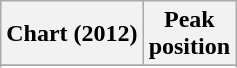<table class="wikitable sortable">
<tr>
<th>Chart (2012)</th>
<th>Peak<br>position</th>
</tr>
<tr>
</tr>
<tr>
</tr>
</table>
